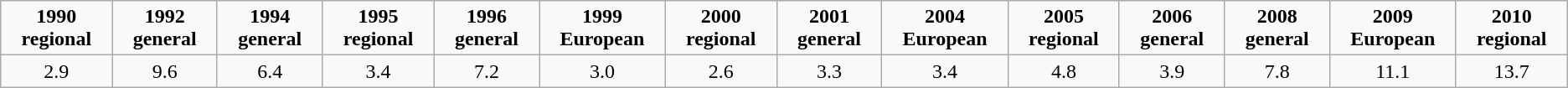<table class="wikitable" style="text-align:center">
<tr>
<td><strong>1990 regional</strong></td>
<td><strong>1992 general</strong></td>
<td><strong>1994 general</strong></td>
<td><strong>1995 regional</strong></td>
<td><strong>1996 general</strong></td>
<td><strong>1999 European</strong></td>
<td><strong>2000 regional</strong></td>
<td><strong>2001 general</strong></td>
<td><strong>2004 European</strong></td>
<td><strong>2005 regional</strong></td>
<td><strong>2006 general</strong></td>
<td><strong>2008 general</strong></td>
<td><strong>2009 European</strong></td>
<td><strong>2010 regional</strong></td>
</tr>
<tr>
<td>2.9</td>
<td>9.6</td>
<td>6.4</td>
<td>3.4</td>
<td>7.2</td>
<td>3.0</td>
<td>2.6</td>
<td>3.3</td>
<td>3.4</td>
<td>4.8</td>
<td>3.9</td>
<td>7.8</td>
<td>11.1</td>
<td>13.7</td>
</tr>
</table>
